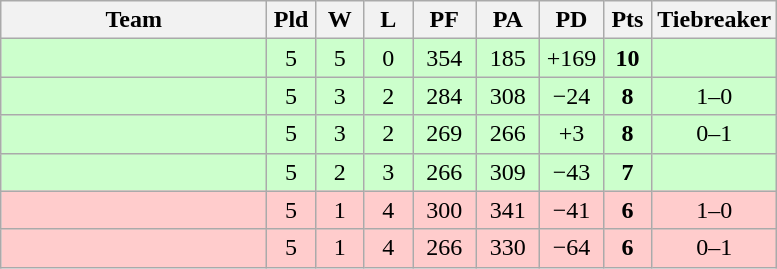<table class="wikitable" style="text-align:center;">
<tr>
<th width=170>Team</th>
<th width=25>Pld</th>
<th width=25>W</th>
<th width=25>L</th>
<th width=35>PF</th>
<th width=35>PA</th>
<th width=35>PD</th>
<th width=25>Pts</th>
<th width=50>Tiebreaker</th>
</tr>
<tr bgcolor=ccffcc>
<td align="left"></td>
<td>5</td>
<td>5</td>
<td>0</td>
<td>354</td>
<td>185</td>
<td>+169</td>
<td><strong>10</strong></td>
<td></td>
</tr>
<tr bgcolor=ccffcc>
<td align="left"></td>
<td>5</td>
<td>3</td>
<td>2</td>
<td>284</td>
<td>308</td>
<td>−24</td>
<td><strong>8</strong></td>
<td>1–0</td>
</tr>
<tr bgcolor=ccffcc>
<td align="left"></td>
<td>5</td>
<td>3</td>
<td>2</td>
<td>269</td>
<td>266</td>
<td>+3</td>
<td><strong>8</strong></td>
<td>0–1</td>
</tr>
<tr bgcolor=ccffcc>
<td align="left"></td>
<td>5</td>
<td>2</td>
<td>3</td>
<td>266</td>
<td>309</td>
<td>−43</td>
<td><strong>7</strong></td>
<td></td>
</tr>
<tr bgcolor=ffcccc>
<td align="left"></td>
<td>5</td>
<td>1</td>
<td>4</td>
<td>300</td>
<td>341</td>
<td>−41</td>
<td><strong>6</strong></td>
<td>1–0</td>
</tr>
<tr bgcolor=ffcccc>
<td align="left"></td>
<td>5</td>
<td>1</td>
<td>4</td>
<td>266</td>
<td>330</td>
<td>−64</td>
<td><strong>6</strong></td>
<td>0–1</td>
</tr>
</table>
